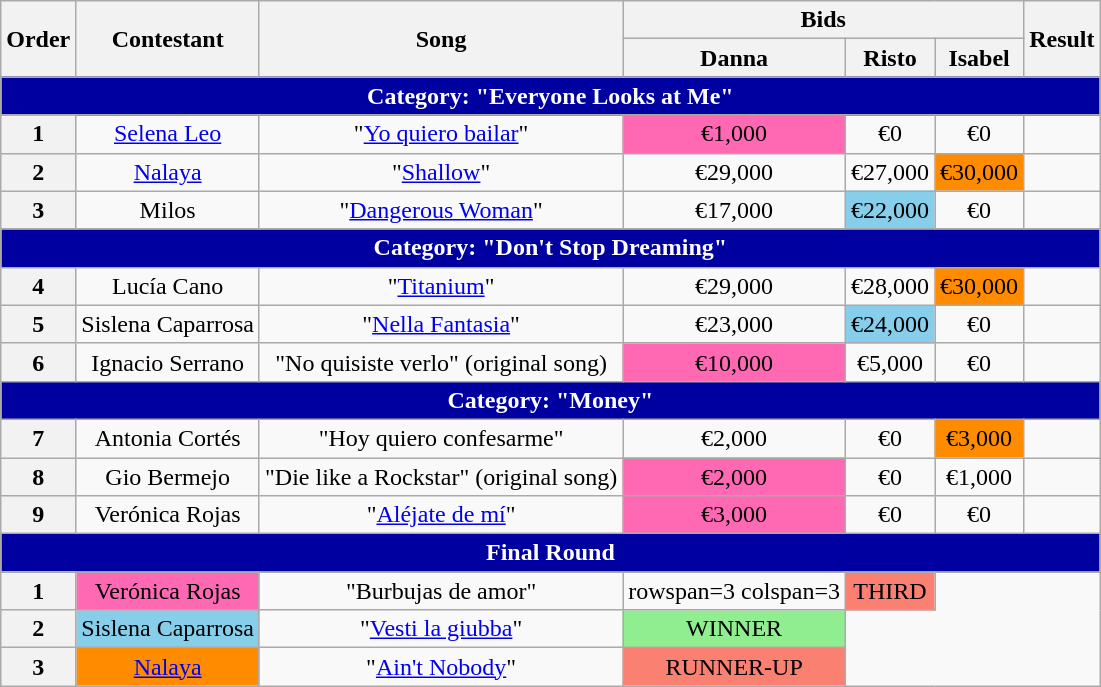<table class=wikitable>
<tr>
<th rowspan=2>Order</th>
<th rowspan=2>Contestant</th>
<th rowspan=2>Song</th>
<th colspan=3>Bids</th>
<th rowspan=2>Result</th>
</tr>
<tr>
<th>Danna</th>
<th>Risto</th>
<th>Isabel</th>
</tr>
<tr>
<th scope="col" colspan="7" style="background:#0000A0; color:white;">Category: "Everyone Looks at Me"</th>
</tr>
<tr align=center>
<th>1</th>
<td><a href='#'>Selena Leo</a></td>
<td>"<a href='#'>Yo quiero bailar</a>"</td>
<td bgcolor=#ff69b4>€1,000</td>
<td>€0</td>
<td>€0</td>
<td></td>
</tr>
<tr align=center>
<th>2</th>
<td><a href='#'>Nalaya</a></td>
<td>"<a href='#'>Shallow</a>"</td>
<td>€29,000</td>
<td>€27,000</td>
<td bgcolor=DarkOrange>€30,000</td>
<td></td>
</tr>
<tr align=center>
<th>3</th>
<td>Milos</td>
<td>"<a href='#'>Dangerous Woman</a>"</td>
<td>€17,000</td>
<td bgcolor=SkyBlue>€22,000</td>
<td>€0</td>
<td></td>
</tr>
<tr>
<th scope="col" colspan="7" style="background:#0000A0; color:white;">Category: "Don't Stop Dreaming"</th>
</tr>
<tr align=center>
<th>4</th>
<td>Lucía Cano</td>
<td>"<a href='#'>Titanium</a>"</td>
<td>€29,000</td>
<td>€28,000</td>
<td bgcolor=DarkOrange>€30,000</td>
<td></td>
</tr>
<tr align=center>
<th>5</th>
<td>Sislena Caparrosa</td>
<td>"<a href='#'>Nella Fantasia</a>"</td>
<td>€23,000</td>
<td bgcolor=SkyBlue>€24,000</td>
<td>€0</td>
<td></td>
</tr>
<tr align=center>
<th>6</th>
<td>Ignacio Serrano</td>
<td>"No quisiste verlo" (original song)</td>
<td bgcolor=#ff69b4>€10,000</td>
<td>€5,000</td>
<td>€0</td>
<td></td>
</tr>
<tr>
<th scope="col" colspan="7" style="background:#0000A0; color:white;">Category: "Money"</th>
</tr>
<tr align=center>
<th>7</th>
<td>Antonia Cortés</td>
<td>"Hoy quiero confesarme"</td>
<td>€2,000</td>
<td>€0</td>
<td bgcolor=DarkOrange>€3,000</td>
<td></td>
</tr>
<tr align=center>
<th>8</th>
<td>Gio Bermejo</td>
<td>"Die like a Rockstar" (original song)</td>
<td bgcolor=#ff69b4>€2,000</td>
<td>€0</td>
<td>€1,000</td>
<td></td>
</tr>
<tr align=center>
<th>9</th>
<td>Verónica Rojas</td>
<td>"<a href='#'>Aléjate de mí</a>"</td>
<td bgcolor=#ff69b4>€3,000</td>
<td>€0</td>
<td>€0</td>
<td></td>
</tr>
<tr>
<th scope="col" colspan="7" style="background:#0000A0; color:white;">Final Round</th>
</tr>
<tr align=center>
<th>1</th>
<td bgcolor=#ff69b4>Verónica Rojas</td>
<td>"Burbujas de amor"</td>
<td>rowspan=3 colspan=3 </td>
<td bgcolor=salmon>THIRD</td>
</tr>
<tr align=center>
<th>2</th>
<td bgcolor=SkyBlue>Sislena Caparrosa</td>
<td>"<a href='#'>Vesti la giubba</a>"</td>
<td bgcolor=lightgreen>WINNER</td>
</tr>
<tr align=center>
<th>3</th>
<td bgcolor=DarkOrange><a href='#'>Nalaya</a></td>
<td>"<a href='#'>Ain't Nobody</a>"</td>
<td bgcolor=salmon>RUNNER-UP</td>
</tr>
</table>
